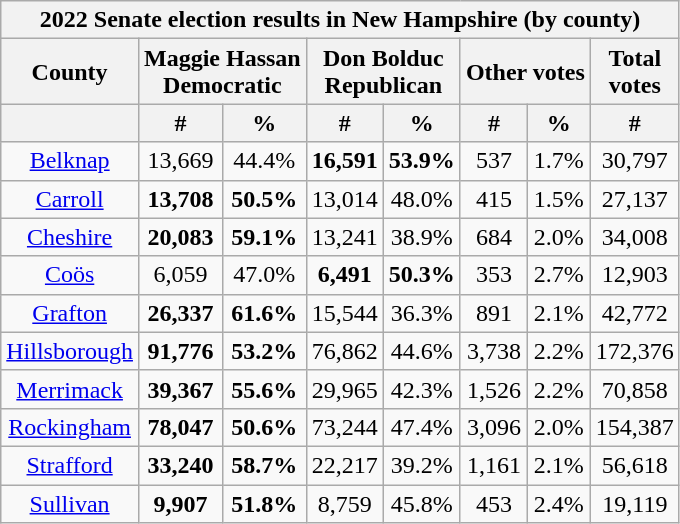<table class="wikitable sortable">
<tr>
<th colspan="8">2022 Senate election results in New Hampshire (by county) </th>
</tr>
<tr>
<th colspan="1" style="text-align:center">County</th>
<th colspan="2" style="text-align: center;">Maggie Hassan<br>Democratic</th>
<th colspan="2" style="text-align: center;">Don Bolduc<br>Republican</th>
<th colspan="2" style="text-align: center;">Other votes</th>
<th colspan="1" style="text-align: center;">Total<br>votes</th>
</tr>
<tr>
<th colspan="1" style="text-align: center;"></th>
<th colspan="1" style="text-align: center;">#</th>
<th colspan="1" style="text-align: center;">%</th>
<th colspan="1" style="text-align: center;">#</th>
<th colspan="1" style="text-align: center;">%</th>
<th colspan="1" style="text-align: center;">#</th>
<th colspan="1" style="text-align: center;">%</th>
<th colspan="1" style="text-align: center;">#</th>
</tr>
<tr>
<td align="center" ><a href='#'>Belknap</a></td>
<td align="center">13,669</td>
<td align="center">44.4%</td>
<td align="center"><strong>16,591</strong></td>
<td align="center"><strong>53.9%</strong></td>
<td align="center">537</td>
<td align="center">1.7%</td>
<td align="center">30,797</td>
</tr>
<tr>
<td align="center" ><a href='#'>Carroll</a></td>
<td align="center"><strong>13,708</strong></td>
<td align="center"><strong>50.5%</strong></td>
<td align="center">13,014</td>
<td align="center">48.0%</td>
<td align="center">415</td>
<td align="center">1.5%</td>
<td align="center">27,137</td>
</tr>
<tr>
<td align="center" ><a href='#'>Cheshire</a></td>
<td align="center"><strong>20,083</strong></td>
<td align="center"><strong>59.1%</strong></td>
<td align="center">13,241</td>
<td align="center">38.9%</td>
<td align="center">684</td>
<td align="center">2.0%</td>
<td align="center">34,008</td>
</tr>
<tr>
<td align="center" ><a href='#'>Coös</a></td>
<td align="center">6,059</td>
<td align="center">47.0%</td>
<td align="center"><strong>6,491</strong></td>
<td align="center"><strong>50.3%</strong></td>
<td align="center">353</td>
<td align="center">2.7%</td>
<td align="center">12,903</td>
</tr>
<tr>
<td align="center" ><a href='#'>Grafton</a></td>
<td align="center"><strong>26,337</strong></td>
<td align="center"><strong>61.6%</strong></td>
<td align="center">15,544</td>
<td align="center">36.3%</td>
<td align="center">891</td>
<td align="center">2.1%</td>
<td align="center">42,772</td>
</tr>
<tr>
<td align="center" ><a href='#'>Hillsborough</a></td>
<td align="center"><strong>91,776</strong></td>
<td align="center"><strong>53.2%</strong></td>
<td align="center">76,862</td>
<td align="center">44.6%</td>
<td align="center">3,738</td>
<td align="center">2.2%</td>
<td align="center">172,376</td>
</tr>
<tr>
<td align="center" ><a href='#'>Merrimack</a></td>
<td align="center"><strong>39,367</strong></td>
<td align="center"><strong>55.6%</strong></td>
<td align="center">29,965</td>
<td align="center">42.3%</td>
<td align="center">1,526</td>
<td align="center">2.2%</td>
<td align="center">70,858</td>
</tr>
<tr>
<td align="center" ><a href='#'>Rockingham</a></td>
<td align="center"><strong>78,047</strong></td>
<td align="center"><strong>50.6%</strong></td>
<td align="center">73,244</td>
<td align="center">47.4%</td>
<td align="center">3,096</td>
<td align="center">2.0%</td>
<td align="center">154,387</td>
</tr>
<tr>
<td align="center" ><a href='#'>Strafford</a></td>
<td align="center"><strong>33,240</strong></td>
<td align="center"><strong>58.7%</strong></td>
<td align="center">22,217</td>
<td align="center">39.2%</td>
<td align="center">1,161</td>
<td align="center">2.1%</td>
<td align="center">56,618</td>
</tr>
<tr>
<td align="center" ><a href='#'>Sullivan</a></td>
<td align="center"><strong>9,907</strong></td>
<td align="center"><strong>51.8%</strong></td>
<td align="center">8,759</td>
<td align="center">45.8%</td>
<td align="center">453</td>
<td align="center">2.4%</td>
<td align="center">19,119</td>
</tr>
</table>
